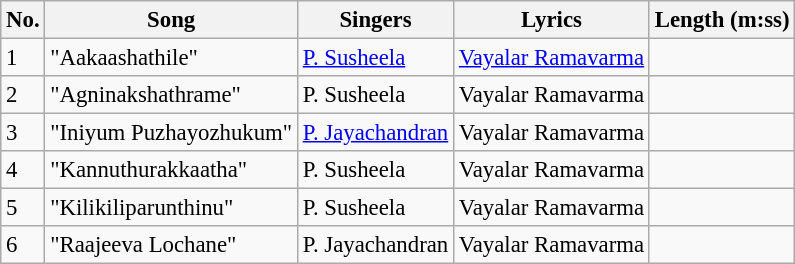<table class="wikitable" style="font-size:95%;">
<tr>
<th>No.</th>
<th>Song</th>
<th>Singers</th>
<th>Lyrics</th>
<th>Length (m:ss)</th>
</tr>
<tr>
<td>1</td>
<td>"Aakaashathile"</td>
<td><a href='#'>P. Susheela</a></td>
<td><a href='#'>Vayalar Ramavarma</a></td>
<td></td>
</tr>
<tr>
<td>2</td>
<td>"Agninakshathrame"</td>
<td>P. Susheela</td>
<td>Vayalar Ramavarma</td>
<td></td>
</tr>
<tr>
<td>3</td>
<td>"Iniyum Puzhayozhukum"</td>
<td><a href='#'>P. Jayachandran</a></td>
<td>Vayalar Ramavarma</td>
<td></td>
</tr>
<tr>
<td>4</td>
<td>"Kannuthurakkaatha"</td>
<td>P. Susheela</td>
<td>Vayalar Ramavarma</td>
<td></td>
</tr>
<tr>
<td>5</td>
<td>"Kilikiliparunthinu"</td>
<td>P. Susheela</td>
<td>Vayalar Ramavarma</td>
<td></td>
</tr>
<tr>
<td>6</td>
<td>"Raajeeva Lochane"</td>
<td>P. Jayachandran</td>
<td>Vayalar Ramavarma</td>
<td></td>
</tr>
</table>
